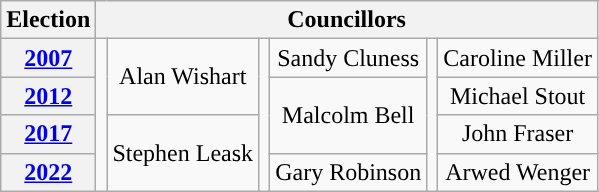<table class="wikitable" style="text-align:center">
<tr>
<th>Election</th>
<th colspan=8>Councillors</th>
</tr>
<tr>
<th><a href='#'>2007</a></th>
<td rowspan=4; style="background-color: "></td>
<td rowspan=2>Alan Wishart</td>
<td rowspan=4; style="background-color: "></td>
<td rowspan=1>Sandy Cluness</td>
<td rowspan=4; style="background-color: "></td>
<td rowspan=1>Caroline Miller</td>
</tr>
<tr>
<th><a href='#'>2012</a></th>
<td rowspan=2>Malcolm Bell</td>
<td rowspan=1>Michael Stout</td>
</tr>
<tr>
<th><a href='#'>2017</a></th>
<td rowspan=2>Stephen Leask</td>
<td rowspan=1>John Fraser</td>
</tr>
<tr>
<th><a href='#'>2022</a></th>
<td>Gary Robinson</td>
<td>Arwed Wenger</td>
</tr>
</table>
